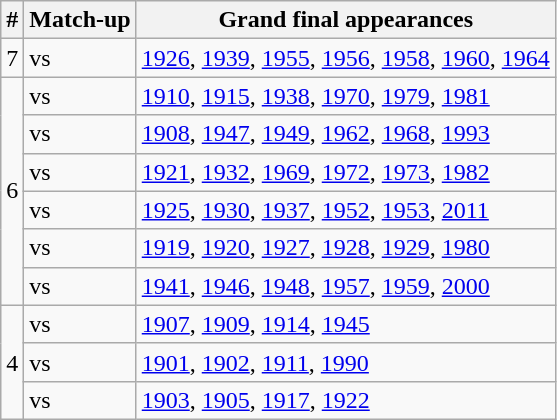<table class="wikitable sortable" style=text-align:center>
<tr>
<th>#</th>
<th>Match-up</th>
<th>Grand final appearances</th>
</tr>
<tr>
<td>7</td>
<td align=left> vs </td>
<td align=left><a href='#'>1926</a>, <a href='#'>1939</a>, <a href='#'>1955</a>, <a href='#'>1956</a>, <a href='#'>1958</a>, <a href='#'>1960</a>, <a href='#'>1964</a></td>
</tr>
<tr>
<td rowspan=6>6</td>
<td align=left> vs </td>
<td align=left><a href='#'>1910</a>, <a href='#'>1915</a>, <a href='#'>1938</a>, <a href='#'>1970</a>, <a href='#'>1979</a>, <a href='#'>1981</a></td>
</tr>
<tr>
<td align=left> vs </td>
<td align=left><a href='#'>1908</a>, <a href='#'>1947</a>, <a href='#'>1949</a>, <a href='#'>1962</a>, <a href='#'>1968</a>, <a href='#'>1993</a></td>
</tr>
<tr>
<td align=left> vs </td>
<td align=left><a href='#'>1921</a>, <a href='#'>1932</a>, <a href='#'>1969</a>, <a href='#'>1972</a>, <a href='#'>1973</a>, <a href='#'>1982</a></td>
</tr>
<tr>
<td align=left> vs </td>
<td align=left><a href='#'>1925</a>, <a href='#'>1930</a>, <a href='#'>1937</a>, <a href='#'>1952</a>, <a href='#'>1953</a>, <a href='#'>2011</a></td>
</tr>
<tr>
<td align=left> vs </td>
<td align=left><a href='#'>1919</a>, <a href='#'>1920</a>, <a href='#'>1927</a>, <a href='#'>1928</a>, <a href='#'>1929</a>, <a href='#'>1980</a></td>
</tr>
<tr>
<td align=left> vs </td>
<td align=left><a href='#'>1941</a>, <a href='#'>1946</a>, <a href='#'>1948</a>, <a href='#'>1957</a>, <a href='#'>1959</a>, <a href='#'>2000</a></td>
</tr>
<tr>
<td rowspan=3>4</td>
<td align=left> vs </td>
<td align=left><a href='#'>1907</a>, <a href='#'>1909</a>, <a href='#'>1914</a>, <a href='#'>1945</a></td>
</tr>
<tr>
<td align=left> vs </td>
<td align=left><a href='#'>1901</a>, <a href='#'>1902</a>, <a href='#'>1911</a>, <a href='#'>1990</a></td>
</tr>
<tr>
<td align=left> vs </td>
<td align=left><a href='#'>1903</a>, <a href='#'>1905</a>, <a href='#'>1917</a>, <a href='#'>1922</a></td>
</tr>
</table>
